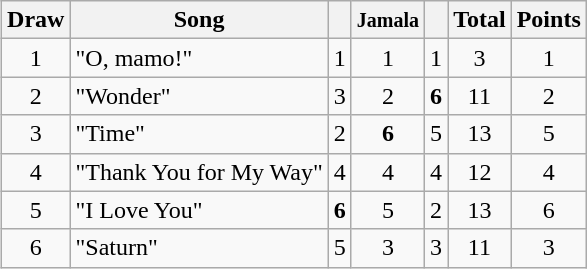<table class="wikitable collapsible" style="float:right; margin:10px; text-align:center;">
<tr>
<th>Draw</th>
<th>Song</th>
<th><small></small></th>
<th><small>Jamala</small></th>
<th><small></small></th>
<th>Total</th>
<th>Points</th>
</tr>
<tr>
<td>1</td>
<td align="left">"O, mamo!"</td>
<td>1</td>
<td>1</td>
<td>1</td>
<td>3</td>
<td>1</td>
</tr>
<tr>
<td>2</td>
<td align="left">"Wonder"</td>
<td>3</td>
<td>2</td>
<td><strong>6</strong></td>
<td>11</td>
<td>2</td>
</tr>
<tr>
<td>3</td>
<td align="left">"Time"</td>
<td>2</td>
<td><strong>6</strong></td>
<td>5</td>
<td>13</td>
<td>5</td>
</tr>
<tr>
<td>4</td>
<td align="left">"Thank You for My Way"</td>
<td>4</td>
<td>4</td>
<td>4</td>
<td>12</td>
<td>4</td>
</tr>
<tr>
<td>5</td>
<td align="left">"I Love You"</td>
<td><strong>6</strong></td>
<td>5</td>
<td>2</td>
<td>13</td>
<td>6</td>
</tr>
<tr>
<td>6</td>
<td align="left">"Saturn"</td>
<td>5</td>
<td>3</td>
<td>3</td>
<td>11</td>
<td>3</td>
</tr>
</table>
